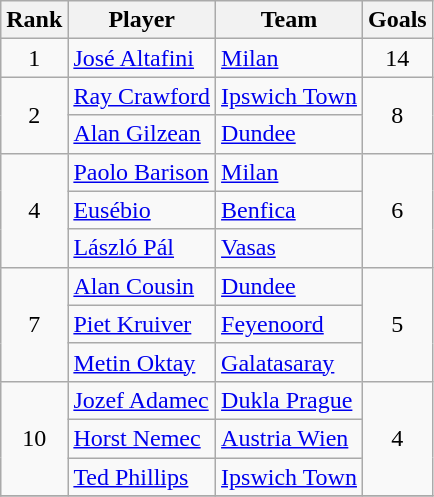<table class="wikitable" style="text-align:center">
<tr>
<th>Rank</th>
<th>Player</th>
<th>Team</th>
<th>Goals</th>
</tr>
<tr>
<td>1</td>
<td align="left"> <a href='#'>José Altafini</a></td>
<td align="left"> <a href='#'>Milan</a></td>
<td>14</td>
</tr>
<tr>
<td rowspan="2">2</td>
<td align="left"> <a href='#'>Ray Crawford</a></td>
<td align="left"> <a href='#'>Ipswich Town</a></td>
<td rowspan="2">8</td>
</tr>
<tr>
<td align="left"> <a href='#'>Alan Gilzean</a></td>
<td align="left"> <a href='#'>Dundee</a></td>
</tr>
<tr>
<td rowspan="3">4</td>
<td align="left"> <a href='#'>Paolo Barison</a></td>
<td align="left"> <a href='#'>Milan</a></td>
<td rowspan="3">6</td>
</tr>
<tr>
<td align="left"> <a href='#'>Eusébio</a></td>
<td align="left"> <a href='#'>Benfica</a></td>
</tr>
<tr>
<td align="left"> <a href='#'>László Pál</a></td>
<td align="left"> <a href='#'>Vasas</a></td>
</tr>
<tr>
<td rowspan="3">7</td>
<td align="left"> <a href='#'>Alan Cousin</a></td>
<td align="left"> <a href='#'>Dundee</a></td>
<td rowspan="3">5</td>
</tr>
<tr>
<td align="left"> <a href='#'>Piet Kruiver</a></td>
<td align="left"> <a href='#'>Feyenoord</a></td>
</tr>
<tr>
<td align="left"> <a href='#'>Metin Oktay</a></td>
<td align="left"> <a href='#'>Galatasaray</a></td>
</tr>
<tr>
<td rowspan="3">10</td>
<td align="left"> <a href='#'>Jozef Adamec</a></td>
<td align="left"> <a href='#'>Dukla Prague</a></td>
<td rowspan="3">4</td>
</tr>
<tr>
<td align="left"> <a href='#'>Horst Nemec</a></td>
<td align="left"> <a href='#'>Austria Wien</a></td>
</tr>
<tr>
<td align="left"> <a href='#'>Ted Phillips</a></td>
<td align="left"> <a href='#'>Ipswich Town</a></td>
</tr>
<tr>
</tr>
</table>
